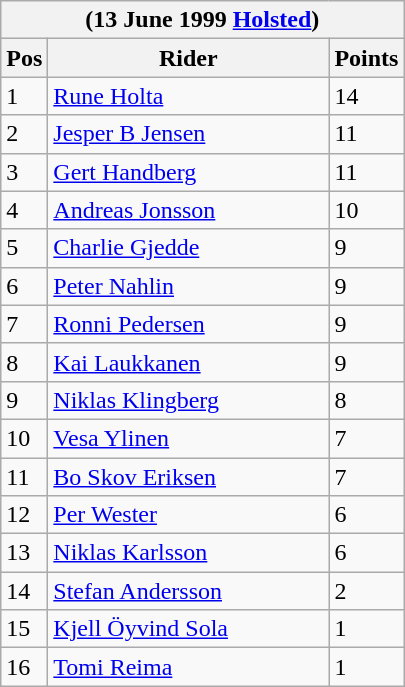<table class="wikitable">
<tr>
<th colspan="6">(13 June 1999  <a href='#'>Holsted</a>)</th>
</tr>
<tr>
<th width=20>Pos</th>
<th width=180>Rider</th>
<th width=40>Points</th>
</tr>
<tr>
<td>1</td>
<td style="text-align:left;"> <a href='#'>Rune Holta</a></td>
<td>14</td>
</tr>
<tr>
<td>2</td>
<td style="text-align:left;"> <a href='#'>Jesper B Jensen</a></td>
<td>11</td>
</tr>
<tr>
<td>3</td>
<td style="text-align:left;"> <a href='#'>Gert Handberg</a></td>
<td>11</td>
</tr>
<tr>
<td>4</td>
<td style="text-align:left;"> <a href='#'>Andreas Jonsson</a></td>
<td>10</td>
</tr>
<tr>
<td>5</td>
<td style="text-align:left;"> <a href='#'>Charlie Gjedde</a></td>
<td>9</td>
</tr>
<tr>
<td>6</td>
<td style="text-align:left;"> <a href='#'>Peter Nahlin</a></td>
<td>9</td>
</tr>
<tr>
<td>7</td>
<td style="text-align:left;"> <a href='#'>Ronni Pedersen</a></td>
<td>9</td>
</tr>
<tr>
<td>8</td>
<td style="text-align:left;"> <a href='#'>Kai Laukkanen</a></td>
<td>9</td>
</tr>
<tr>
<td>9</td>
<td style="text-align:left;"> <a href='#'>Niklas Klingberg</a></td>
<td>8</td>
</tr>
<tr>
<td>10</td>
<td style="text-align:left;"> <a href='#'>Vesa Ylinen</a></td>
<td>7</td>
</tr>
<tr>
<td>11</td>
<td style="text-align:left;"> <a href='#'>Bo Skov Eriksen</a></td>
<td>7</td>
</tr>
<tr>
<td>12</td>
<td style="text-align:left;"> <a href='#'>Per Wester</a></td>
<td>6</td>
</tr>
<tr>
<td>13</td>
<td style="text-align:left;"> <a href='#'>Niklas Karlsson</a></td>
<td>6</td>
</tr>
<tr>
<td>14</td>
<td style="text-align:left;"> <a href='#'>Stefan Andersson</a></td>
<td>2</td>
</tr>
<tr>
<td>15</td>
<td style="text-align:left;"> <a href='#'>Kjell Öyvind Sola</a></td>
<td>1</td>
</tr>
<tr>
<td>16</td>
<td style="text-align:left;"> <a href='#'>Tomi Reima</a></td>
<td>1</td>
</tr>
</table>
